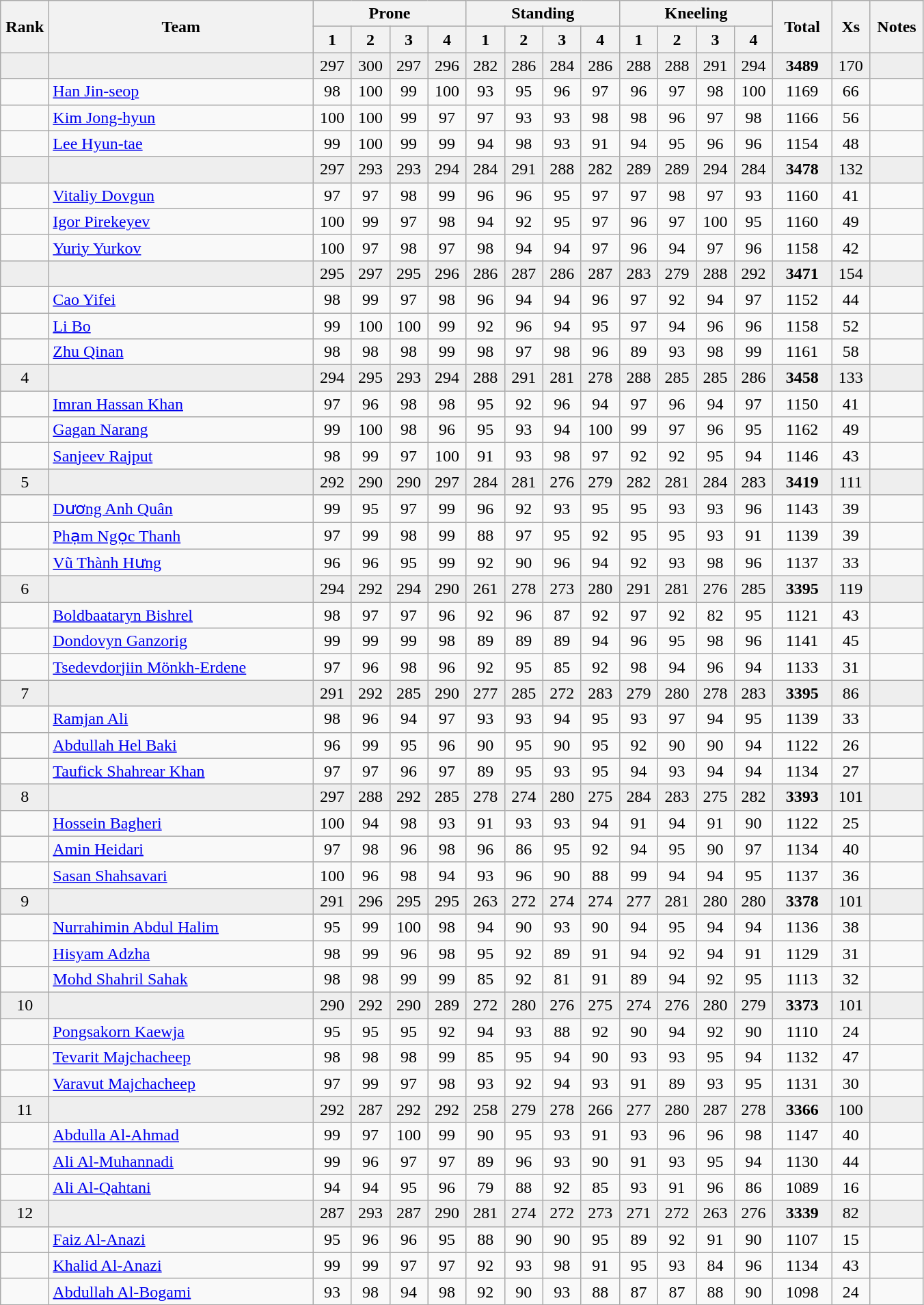<table class="wikitable" style="text-align:center">
<tr>
<th rowspan=2 width=40>Rank</th>
<th rowspan=2 width=250>Team</th>
<th colspan=4>Prone</th>
<th colspan=4>Standing</th>
<th colspan=4>Kneeling</th>
<th rowspan=2 width=50>Total</th>
<th rowspan=2 width=30>Xs</th>
<th rowspan=2 width=45>Notes</th>
</tr>
<tr>
<th width=30>1</th>
<th width=30>2</th>
<th width=30>3</th>
<th width=30>4</th>
<th width=30>1</th>
<th width=30>2</th>
<th width=30>3</th>
<th width=30>4</th>
<th width=30>1</th>
<th width=30>2</th>
<th width=30>3</th>
<th width=30>4</th>
</tr>
<tr bgcolor=eeeeee>
<td></td>
<td align=left></td>
<td>297</td>
<td>300</td>
<td>297</td>
<td>296</td>
<td>282</td>
<td>286</td>
<td>284</td>
<td>286</td>
<td>288</td>
<td>288</td>
<td>291</td>
<td>294</td>
<td><strong>3489</strong></td>
<td>170</td>
<td></td>
</tr>
<tr>
<td></td>
<td align=left><a href='#'>Han Jin-seop</a></td>
<td>98</td>
<td>100</td>
<td>99</td>
<td>100</td>
<td>93</td>
<td>95</td>
<td>96</td>
<td>97</td>
<td>96</td>
<td>97</td>
<td>98</td>
<td>100</td>
<td>1169</td>
<td>66</td>
<td></td>
</tr>
<tr>
<td></td>
<td align=left><a href='#'>Kim Jong-hyun</a></td>
<td>100</td>
<td>100</td>
<td>99</td>
<td>97</td>
<td>97</td>
<td>93</td>
<td>93</td>
<td>98</td>
<td>98</td>
<td>96</td>
<td>97</td>
<td>98</td>
<td>1166</td>
<td>56</td>
<td></td>
</tr>
<tr>
<td></td>
<td align=left><a href='#'>Lee Hyun-tae</a></td>
<td>99</td>
<td>100</td>
<td>99</td>
<td>99</td>
<td>94</td>
<td>98</td>
<td>93</td>
<td>91</td>
<td>94</td>
<td>95</td>
<td>96</td>
<td>96</td>
<td>1154</td>
<td>48</td>
<td></td>
</tr>
<tr bgcolor=eeeeee>
<td></td>
<td align=left></td>
<td>297</td>
<td>293</td>
<td>293</td>
<td>294</td>
<td>284</td>
<td>291</td>
<td>288</td>
<td>282</td>
<td>289</td>
<td>289</td>
<td>294</td>
<td>284</td>
<td><strong>3478</strong></td>
<td>132</td>
<td></td>
</tr>
<tr>
<td></td>
<td align=left><a href='#'>Vitaliy Dovgun</a></td>
<td>97</td>
<td>97</td>
<td>98</td>
<td>99</td>
<td>96</td>
<td>96</td>
<td>95</td>
<td>97</td>
<td>97</td>
<td>98</td>
<td>97</td>
<td>93</td>
<td>1160</td>
<td>41</td>
<td></td>
</tr>
<tr>
<td></td>
<td align=left><a href='#'>Igor Pirekeyev</a></td>
<td>100</td>
<td>99</td>
<td>97</td>
<td>98</td>
<td>94</td>
<td>92</td>
<td>95</td>
<td>97</td>
<td>96</td>
<td>97</td>
<td>100</td>
<td>95</td>
<td>1160</td>
<td>49</td>
<td></td>
</tr>
<tr>
<td></td>
<td align=left><a href='#'>Yuriy Yurkov</a></td>
<td>100</td>
<td>97</td>
<td>98</td>
<td>97</td>
<td>98</td>
<td>94</td>
<td>94</td>
<td>97</td>
<td>96</td>
<td>94</td>
<td>97</td>
<td>96</td>
<td>1158</td>
<td>42</td>
<td></td>
</tr>
<tr bgcolor=eeeeee>
<td></td>
<td align=left></td>
<td>295</td>
<td>297</td>
<td>295</td>
<td>296</td>
<td>286</td>
<td>287</td>
<td>286</td>
<td>287</td>
<td>283</td>
<td>279</td>
<td>288</td>
<td>292</td>
<td><strong>3471</strong></td>
<td>154</td>
<td></td>
</tr>
<tr>
<td></td>
<td align=left><a href='#'>Cao Yifei</a></td>
<td>98</td>
<td>99</td>
<td>97</td>
<td>98</td>
<td>96</td>
<td>94</td>
<td>94</td>
<td>96</td>
<td>97</td>
<td>92</td>
<td>94</td>
<td>97</td>
<td>1152</td>
<td>44</td>
<td></td>
</tr>
<tr>
<td></td>
<td align=left><a href='#'>Li Bo</a></td>
<td>99</td>
<td>100</td>
<td>100</td>
<td>99</td>
<td>92</td>
<td>96</td>
<td>94</td>
<td>95</td>
<td>97</td>
<td>94</td>
<td>96</td>
<td>96</td>
<td>1158</td>
<td>52</td>
<td></td>
</tr>
<tr>
<td></td>
<td align=left><a href='#'>Zhu Qinan</a></td>
<td>98</td>
<td>98</td>
<td>98</td>
<td>99</td>
<td>98</td>
<td>97</td>
<td>98</td>
<td>96</td>
<td>89</td>
<td>93</td>
<td>98</td>
<td>99</td>
<td>1161</td>
<td>58</td>
<td></td>
</tr>
<tr bgcolor=eeeeee>
<td>4</td>
<td align=left></td>
<td>294</td>
<td>295</td>
<td>293</td>
<td>294</td>
<td>288</td>
<td>291</td>
<td>281</td>
<td>278</td>
<td>288</td>
<td>285</td>
<td>285</td>
<td>286</td>
<td><strong>3458</strong></td>
<td>133</td>
<td></td>
</tr>
<tr>
<td></td>
<td align=left><a href='#'>Imran Hassan Khan</a></td>
<td>97</td>
<td>96</td>
<td>98</td>
<td>98</td>
<td>95</td>
<td>92</td>
<td>96</td>
<td>94</td>
<td>97</td>
<td>96</td>
<td>94</td>
<td>97</td>
<td>1150</td>
<td>41</td>
<td></td>
</tr>
<tr>
<td></td>
<td align=left><a href='#'>Gagan Narang</a></td>
<td>99</td>
<td>100</td>
<td>98</td>
<td>96</td>
<td>95</td>
<td>93</td>
<td>94</td>
<td>100</td>
<td>99</td>
<td>97</td>
<td>96</td>
<td>95</td>
<td>1162</td>
<td>49</td>
<td></td>
</tr>
<tr>
<td></td>
<td align=left><a href='#'>Sanjeev Rajput</a></td>
<td>98</td>
<td>99</td>
<td>97</td>
<td>100</td>
<td>91</td>
<td>93</td>
<td>98</td>
<td>97</td>
<td>92</td>
<td>92</td>
<td>95</td>
<td>94</td>
<td>1146</td>
<td>43</td>
<td></td>
</tr>
<tr bgcolor=eeeeee>
<td>5</td>
<td align=left></td>
<td>292</td>
<td>290</td>
<td>290</td>
<td>297</td>
<td>284</td>
<td>281</td>
<td>276</td>
<td>279</td>
<td>282</td>
<td>281</td>
<td>284</td>
<td>283</td>
<td><strong>3419</strong></td>
<td>111</td>
<td></td>
</tr>
<tr>
<td></td>
<td align=left><a href='#'>Dương Anh Quân</a></td>
<td>99</td>
<td>95</td>
<td>97</td>
<td>99</td>
<td>96</td>
<td>92</td>
<td>93</td>
<td>95</td>
<td>95</td>
<td>93</td>
<td>93</td>
<td>96</td>
<td>1143</td>
<td>39</td>
<td></td>
</tr>
<tr>
<td></td>
<td align=left><a href='#'>Phạm Ngọc Thanh</a></td>
<td>97</td>
<td>99</td>
<td>98</td>
<td>99</td>
<td>88</td>
<td>97</td>
<td>95</td>
<td>92</td>
<td>95</td>
<td>95</td>
<td>93</td>
<td>91</td>
<td>1139</td>
<td>39</td>
<td></td>
</tr>
<tr>
<td></td>
<td align=left><a href='#'>Vũ Thành Hưng</a></td>
<td>96</td>
<td>96</td>
<td>95</td>
<td>99</td>
<td>92</td>
<td>90</td>
<td>96</td>
<td>94</td>
<td>92</td>
<td>93</td>
<td>98</td>
<td>96</td>
<td>1137</td>
<td>33</td>
<td></td>
</tr>
<tr bgcolor=eeeeee>
<td>6</td>
<td align=left></td>
<td>294</td>
<td>292</td>
<td>294</td>
<td>290</td>
<td>261</td>
<td>278</td>
<td>273</td>
<td>280</td>
<td>291</td>
<td>281</td>
<td>276</td>
<td>285</td>
<td><strong>3395</strong></td>
<td>119</td>
<td></td>
</tr>
<tr>
<td></td>
<td align=left><a href='#'>Boldbaataryn Bishrel</a></td>
<td>98</td>
<td>97</td>
<td>97</td>
<td>96</td>
<td>92</td>
<td>96</td>
<td>87</td>
<td>92</td>
<td>97</td>
<td>92</td>
<td>82</td>
<td>95</td>
<td>1121</td>
<td>43</td>
<td></td>
</tr>
<tr>
<td></td>
<td align=left><a href='#'>Dondovyn Ganzorig</a></td>
<td>99</td>
<td>99</td>
<td>99</td>
<td>98</td>
<td>89</td>
<td>89</td>
<td>89</td>
<td>94</td>
<td>96</td>
<td>95</td>
<td>98</td>
<td>96</td>
<td>1141</td>
<td>45</td>
<td></td>
</tr>
<tr>
<td></td>
<td align=left><a href='#'>Tsedevdorjiin Mönkh-Erdene</a></td>
<td>97</td>
<td>96</td>
<td>98</td>
<td>96</td>
<td>92</td>
<td>95</td>
<td>85</td>
<td>92</td>
<td>98</td>
<td>94</td>
<td>96</td>
<td>94</td>
<td>1133</td>
<td>31</td>
<td></td>
</tr>
<tr bgcolor=eeeeee>
<td>7</td>
<td align=left></td>
<td>291</td>
<td>292</td>
<td>285</td>
<td>290</td>
<td>277</td>
<td>285</td>
<td>272</td>
<td>283</td>
<td>279</td>
<td>280</td>
<td>278</td>
<td>283</td>
<td><strong>3395</strong></td>
<td>86</td>
<td></td>
</tr>
<tr>
<td></td>
<td align=left><a href='#'>Ramjan Ali</a></td>
<td>98</td>
<td>96</td>
<td>94</td>
<td>97</td>
<td>93</td>
<td>93</td>
<td>94</td>
<td>95</td>
<td>93</td>
<td>97</td>
<td>94</td>
<td>95</td>
<td>1139</td>
<td>33</td>
<td></td>
</tr>
<tr>
<td></td>
<td align=left><a href='#'>Abdullah Hel Baki</a></td>
<td>96</td>
<td>99</td>
<td>95</td>
<td>96</td>
<td>90</td>
<td>95</td>
<td>90</td>
<td>95</td>
<td>92</td>
<td>90</td>
<td>90</td>
<td>94</td>
<td>1122</td>
<td>26</td>
<td></td>
</tr>
<tr>
<td></td>
<td align=left><a href='#'>Taufick Shahrear Khan</a></td>
<td>97</td>
<td>97</td>
<td>96</td>
<td>97</td>
<td>89</td>
<td>95</td>
<td>93</td>
<td>95</td>
<td>94</td>
<td>93</td>
<td>94</td>
<td>94</td>
<td>1134</td>
<td>27</td>
<td></td>
</tr>
<tr bgcolor=eeeeee>
<td>8</td>
<td align=left></td>
<td>297</td>
<td>288</td>
<td>292</td>
<td>285</td>
<td>278</td>
<td>274</td>
<td>280</td>
<td>275</td>
<td>284</td>
<td>283</td>
<td>275</td>
<td>282</td>
<td><strong>3393</strong></td>
<td>101</td>
<td></td>
</tr>
<tr>
<td></td>
<td align=left><a href='#'>Hossein Bagheri</a></td>
<td>100</td>
<td>94</td>
<td>98</td>
<td>93</td>
<td>91</td>
<td>93</td>
<td>93</td>
<td>94</td>
<td>91</td>
<td>94</td>
<td>91</td>
<td>90</td>
<td>1122</td>
<td>25</td>
<td></td>
</tr>
<tr>
<td></td>
<td align=left><a href='#'>Amin Heidari</a></td>
<td>97</td>
<td>98</td>
<td>96</td>
<td>98</td>
<td>96</td>
<td>86</td>
<td>95</td>
<td>92</td>
<td>94</td>
<td>95</td>
<td>90</td>
<td>97</td>
<td>1134</td>
<td>40</td>
<td></td>
</tr>
<tr>
<td></td>
<td align=left><a href='#'>Sasan Shahsavari</a></td>
<td>100</td>
<td>96</td>
<td>98</td>
<td>94</td>
<td>93</td>
<td>96</td>
<td>90</td>
<td>88</td>
<td>99</td>
<td>94</td>
<td>94</td>
<td>95</td>
<td>1137</td>
<td>36</td>
<td></td>
</tr>
<tr bgcolor=eeeeee>
<td>9</td>
<td align=left></td>
<td>291</td>
<td>296</td>
<td>295</td>
<td>295</td>
<td>263</td>
<td>272</td>
<td>274</td>
<td>274</td>
<td>277</td>
<td>281</td>
<td>280</td>
<td>280</td>
<td><strong>3378</strong></td>
<td>101</td>
<td></td>
</tr>
<tr>
<td></td>
<td align=left><a href='#'>Nurrahimin Abdul Halim</a></td>
<td>95</td>
<td>99</td>
<td>100</td>
<td>98</td>
<td>94</td>
<td>90</td>
<td>93</td>
<td>90</td>
<td>94</td>
<td>95</td>
<td>94</td>
<td>94</td>
<td>1136</td>
<td>38</td>
<td></td>
</tr>
<tr>
<td></td>
<td align=left><a href='#'>Hisyam Adzha</a></td>
<td>98</td>
<td>99</td>
<td>96</td>
<td>98</td>
<td>95</td>
<td>92</td>
<td>89</td>
<td>91</td>
<td>94</td>
<td>92</td>
<td>94</td>
<td>91</td>
<td>1129</td>
<td>31</td>
<td></td>
</tr>
<tr>
<td></td>
<td align=left><a href='#'>Mohd Shahril Sahak</a></td>
<td>98</td>
<td>98</td>
<td>99</td>
<td>99</td>
<td>85</td>
<td>92</td>
<td>81</td>
<td>91</td>
<td>89</td>
<td>94</td>
<td>92</td>
<td>95</td>
<td>1113</td>
<td>32</td>
<td></td>
</tr>
<tr bgcolor=eeeeee>
<td>10</td>
<td align=left></td>
<td>290</td>
<td>292</td>
<td>290</td>
<td>289</td>
<td>272</td>
<td>280</td>
<td>276</td>
<td>275</td>
<td>274</td>
<td>276</td>
<td>280</td>
<td>279</td>
<td><strong>3373</strong></td>
<td>101</td>
<td></td>
</tr>
<tr>
<td></td>
<td align=left><a href='#'>Pongsakorn Kaewja</a></td>
<td>95</td>
<td>95</td>
<td>95</td>
<td>92</td>
<td>94</td>
<td>93</td>
<td>88</td>
<td>92</td>
<td>90</td>
<td>94</td>
<td>92</td>
<td>90</td>
<td>1110</td>
<td>24</td>
<td></td>
</tr>
<tr>
<td></td>
<td align=left><a href='#'>Tevarit Majchacheep</a></td>
<td>98</td>
<td>98</td>
<td>98</td>
<td>99</td>
<td>85</td>
<td>95</td>
<td>94</td>
<td>90</td>
<td>93</td>
<td>93</td>
<td>95</td>
<td>94</td>
<td>1132</td>
<td>47</td>
<td></td>
</tr>
<tr>
<td></td>
<td align=left><a href='#'>Varavut Majchacheep</a></td>
<td>97</td>
<td>99</td>
<td>97</td>
<td>98</td>
<td>93</td>
<td>92</td>
<td>94</td>
<td>93</td>
<td>91</td>
<td>89</td>
<td>93</td>
<td>95</td>
<td>1131</td>
<td>30</td>
<td></td>
</tr>
<tr bgcolor=eeeeee>
<td>11</td>
<td align=left></td>
<td>292</td>
<td>287</td>
<td>292</td>
<td>292</td>
<td>258</td>
<td>279</td>
<td>278</td>
<td>266</td>
<td>277</td>
<td>280</td>
<td>287</td>
<td>278</td>
<td><strong>3366</strong></td>
<td>100</td>
<td></td>
</tr>
<tr>
<td></td>
<td align=left><a href='#'>Abdulla Al-Ahmad</a></td>
<td>99</td>
<td>97</td>
<td>100</td>
<td>99</td>
<td>90</td>
<td>95</td>
<td>93</td>
<td>91</td>
<td>93</td>
<td>96</td>
<td>96</td>
<td>98</td>
<td>1147</td>
<td>40</td>
<td></td>
</tr>
<tr>
<td></td>
<td align=left><a href='#'>Ali Al-Muhannadi</a></td>
<td>99</td>
<td>96</td>
<td>97</td>
<td>97</td>
<td>89</td>
<td>96</td>
<td>93</td>
<td>90</td>
<td>91</td>
<td>93</td>
<td>95</td>
<td>94</td>
<td>1130</td>
<td>44</td>
<td></td>
</tr>
<tr>
<td></td>
<td align=left><a href='#'>Ali Al-Qahtani</a></td>
<td>94</td>
<td>94</td>
<td>95</td>
<td>96</td>
<td>79</td>
<td>88</td>
<td>92</td>
<td>85</td>
<td>93</td>
<td>91</td>
<td>96</td>
<td>86</td>
<td>1089</td>
<td>16</td>
<td></td>
</tr>
<tr bgcolor=eeeeee>
<td>12</td>
<td align=left></td>
<td>287</td>
<td>293</td>
<td>287</td>
<td>290</td>
<td>281</td>
<td>274</td>
<td>272</td>
<td>273</td>
<td>271</td>
<td>272</td>
<td>263</td>
<td>276</td>
<td><strong>3339</strong></td>
<td>82</td>
<td></td>
</tr>
<tr>
<td></td>
<td align=left><a href='#'>Faiz Al-Anazi</a></td>
<td>95</td>
<td>96</td>
<td>96</td>
<td>95</td>
<td>88</td>
<td>90</td>
<td>90</td>
<td>95</td>
<td>89</td>
<td>92</td>
<td>91</td>
<td>90</td>
<td>1107</td>
<td>15</td>
<td></td>
</tr>
<tr>
<td></td>
<td align=left><a href='#'>Khalid Al-Anazi</a></td>
<td>99</td>
<td>99</td>
<td>97</td>
<td>97</td>
<td>92</td>
<td>93</td>
<td>98</td>
<td>91</td>
<td>95</td>
<td>93</td>
<td>84</td>
<td>96</td>
<td>1134</td>
<td>43</td>
<td></td>
</tr>
<tr>
<td></td>
<td align=left><a href='#'>Abdullah Al-Bogami</a></td>
<td>93</td>
<td>98</td>
<td>94</td>
<td>98</td>
<td>92</td>
<td>90</td>
<td>93</td>
<td>88</td>
<td>87</td>
<td>87</td>
<td>88</td>
<td>90</td>
<td>1098</td>
<td>24</td>
<td></td>
</tr>
</table>
